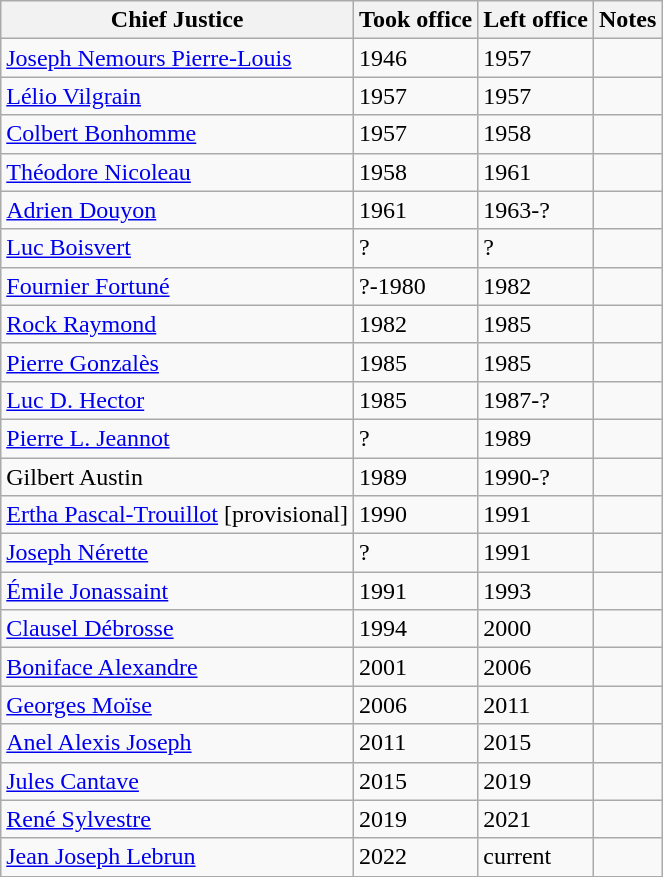<table class="wikitable">
<tr>
<th>Chief Justice</th>
<th>Took office</th>
<th>Left office</th>
<th>Notes</th>
</tr>
<tr>
<td><a href='#'>Joseph Nemours Pierre-Louis</a></td>
<td>1946</td>
<td>1957</td>
<td></td>
</tr>
<tr>
<td><a href='#'>Lélio Vilgrain</a></td>
<td>1957</td>
<td>1957</td>
<td></td>
</tr>
<tr>
<td><a href='#'>Colbert Bonhomme</a></td>
<td>1957</td>
<td>1958</td>
<td></td>
</tr>
<tr>
<td><a href='#'>Théodore Nicoleau</a></td>
<td>1958</td>
<td>1961</td>
<td></td>
</tr>
<tr>
<td><a href='#'>Adrien Douyon</a></td>
<td>1961</td>
<td>1963-?</td>
<td></td>
</tr>
<tr>
<td><a href='#'>Luc Boisvert</a></td>
<td>?</td>
<td>?</td>
<td></td>
</tr>
<tr>
<td><a href='#'>Fournier Fortuné</a></td>
<td>?-1980</td>
<td>1982</td>
<td></td>
</tr>
<tr>
<td><a href='#'>Rock Raymond</a></td>
<td>1982</td>
<td>1985</td>
<td></td>
</tr>
<tr>
<td><a href='#'>Pierre Gonzalès</a></td>
<td>1985</td>
<td>1985</td>
<td></td>
</tr>
<tr>
<td><a href='#'>Luc D. Hector</a></td>
<td>1985</td>
<td>1987-?</td>
<td></td>
</tr>
<tr>
<td><a href='#'>Pierre L. Jeannot</a></td>
<td>?</td>
<td>1989</td>
<td></td>
</tr>
<tr>
<td>Gilbert Austin</td>
<td>1989</td>
<td>1990-?</td>
<td></td>
</tr>
<tr>
<td><a href='#'>Ertha Pascal-Trouillot</a> [provisional]</td>
<td>1990</td>
<td>1991</td>
<td></td>
</tr>
<tr>
<td><a href='#'>Joseph Nérette</a></td>
<td>?</td>
<td>1991</td>
<td></td>
</tr>
<tr>
<td><a href='#'>Émile Jonassaint</a></td>
<td>1991</td>
<td>1993</td>
<td></td>
</tr>
<tr>
<td><a href='#'>Clausel Débrosse</a></td>
<td>1994</td>
<td>2000</td>
<td></td>
</tr>
<tr>
<td><a href='#'>Boniface Alexandre</a></td>
<td>2001</td>
<td>2006</td>
<td></td>
</tr>
<tr>
<td><a href='#'>Georges Moïse</a></td>
<td>2006</td>
<td>2011</td>
<td></td>
</tr>
<tr>
<td><a href='#'>Anel Alexis Joseph</a></td>
<td>2011</td>
<td>2015</td>
<td></td>
</tr>
<tr>
<td><a href='#'>Jules Cantave</a></td>
<td>2015</td>
<td>2019</td>
<td></td>
</tr>
<tr>
<td><a href='#'>René Sylvestre</a></td>
<td>2019</td>
<td>2021</td>
<td></td>
</tr>
<tr>
<td><a href='#'>Jean Joseph Lebrun</a></td>
<td>2022</td>
<td>current</td>
<td></td>
</tr>
<tr>
</tr>
</table>
